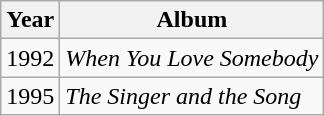<table class="wikitable">
<tr>
<th>Year</th>
<th>Album</th>
</tr>
<tr>
<td>1992</td>
<td><em>When You Love Somebody</em></td>
</tr>
<tr>
<td>1995</td>
<td><em>The Singer and the Song</em></td>
</tr>
</table>
